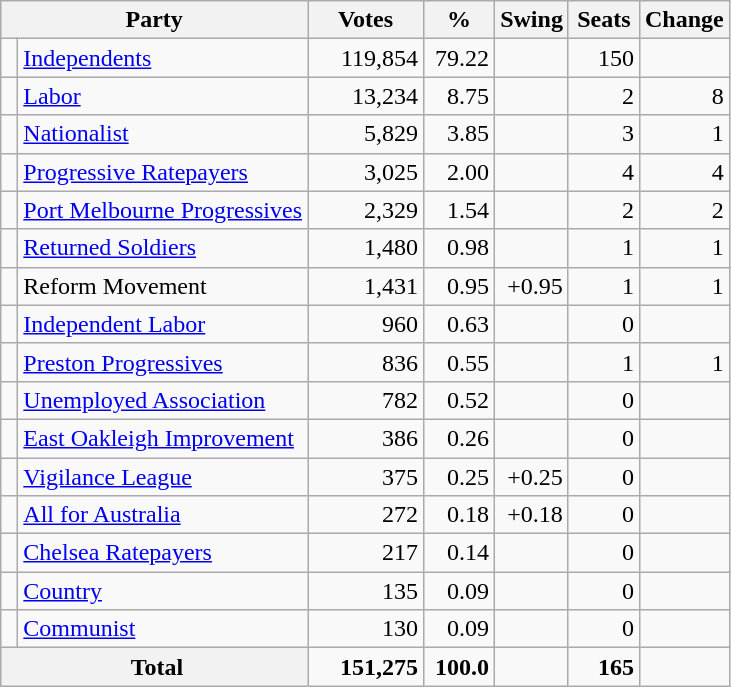<table class="wikitable" style="text-align:right; margin-bottom:0">
<tr>
<th style="width:10px;" colspan=3>Party</th>
<th style="width:70px;">Votes</th>
<th style="width:40px;">%</th>
<th style="width:40px;">Swing</th>
<th style="width:40px;">Seats</th>
<th style="width:40px;">Change</th>
</tr>
<tr>
<td> </td>
<td style="text-align:left;" colspan="2"><a href='#'>Independents</a></td>
<td>119,854</td>
<td>79.22</td>
<td></td>
<td>150</td>
<td></td>
</tr>
<tr>
<td> </td>
<td style="text-align:left;" colspan="2"><a href='#'>Labor</a></td>
<td>13,234</td>
<td>8.75</td>
<td></td>
<td>2</td>
<td> 8</td>
</tr>
<tr>
<td> </td>
<td style="text-align:left;" colspan="2"><a href='#'>Nationalist</a></td>
<td>5,829</td>
<td>3.85</td>
<td></td>
<td>3</td>
<td> 1</td>
</tr>
<tr>
<td> </td>
<td style="text-align:left;" colspan="2"><a href='#'>Progressive Ratepayers</a></td>
<td>3,025</td>
<td>2.00</td>
<td></td>
<td>4</td>
<td> 4</td>
</tr>
<tr>
<td> </td>
<td style="text-align:left;" colspan="2"><a href='#'>Port Melbourne Progressives</a></td>
<td>2,329</td>
<td>1.54</td>
<td></td>
<td>2</td>
<td> 2</td>
</tr>
<tr>
<td> </td>
<td style="text-align:left;" colspan="2"><a href='#'>Returned Soldiers</a></td>
<td>1,480</td>
<td>0.98</td>
<td></td>
<td>1</td>
<td> 1</td>
</tr>
<tr>
<td> </td>
<td style="text-align:left;" colspan="2">Reform Movement</td>
<td>1,431</td>
<td>0.95</td>
<td>+0.95</td>
<td>1</td>
<td> 1</td>
</tr>
<tr>
<td> </td>
<td style="text-align:left;" colspan="2"><a href='#'>Independent Labor</a></td>
<td>960</td>
<td>0.63</td>
<td></td>
<td>0</td>
<td></td>
</tr>
<tr>
<td> </td>
<td style="text-align:left;" colspan="2"><a href='#'>Preston Progressives</a></td>
<td>836</td>
<td>0.55</td>
<td></td>
<td>1</td>
<td> 1</td>
</tr>
<tr>
<td> </td>
<td style="text-align:left;" colspan="2"><a href='#'>Unemployed Association</a></td>
<td>782</td>
<td>0.52</td>
<td></td>
<td>0</td>
<td></td>
</tr>
<tr>
<td> </td>
<td style="text-align:left;" colspan="2"><a href='#'>East Oakleigh Improvement</a></td>
<td>386</td>
<td>0.26</td>
<td></td>
<td>0</td>
<td></td>
</tr>
<tr>
<td> </td>
<td style="text-align:left;" colspan="2"><a href='#'>Vigilance League</a></td>
<td>375</td>
<td>0.25</td>
<td>+0.25</td>
<td>0</td>
<td></td>
</tr>
<tr>
<td> </td>
<td style="text-align:left;" colspan="2"><a href='#'>All for Australia</a></td>
<td>272</td>
<td>0.18</td>
<td>+0.18</td>
<td>0</td>
<td></td>
</tr>
<tr>
<td> </td>
<td style="text-align:left;" colspan="2"><a href='#'>Chelsea Ratepayers</a></td>
<td>217</td>
<td>0.14</td>
<td></td>
<td>0</td>
<td></td>
</tr>
<tr>
<td> </td>
<td style="text-align:left;" colspan="2"><a href='#'>Country</a></td>
<td>135</td>
<td>0.09</td>
<td></td>
<td>0</td>
<td></td>
</tr>
<tr>
<td> </td>
<td style="text-align:left;" colspan="2"><a href='#'>Communist</a></td>
<td>130</td>
<td>0.09</td>
<td></td>
<td>0</td>
<td></td>
</tr>
<tr>
<th colspan="3"> Total</th>
<td><strong>151,275</strong></td>
<td><strong>100.0</strong></td>
<td></td>
<td><strong>165</strong></td>
<td></td>
</tr>
</table>
